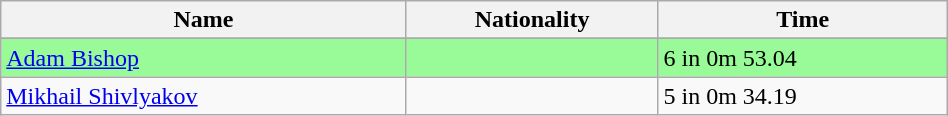<table class="wikitable" style="display: inline-table;width: 50%;">
<tr>
<th>Name</th>
<th>Nationality</th>
<th>Time</th>
</tr>
<tr>
</tr>
<tr style="background:palegreen">
<td><a href='#'>Adam Bishop</a></td>
<td></td>
<td>6 in 0m 53.04</td>
</tr>
<tr>
<td><a href='#'>Mikhail Shivlyakov</a></td>
<td></td>
<td>5 in 0m 34.19</td>
</tr>
</table>
